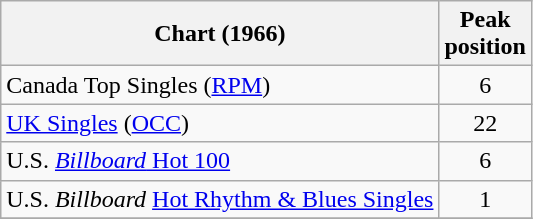<table class="wikitable sortable">
<tr>
<th>Chart (1966)</th>
<th>Peak<br>position</th>
</tr>
<tr>
<td>Canada Top Singles (<a href='#'>RPM</a>)</td>
<td align="center">6</td>
</tr>
<tr>
<td><a href='#'>UK Singles</a> (<a href='#'>OCC</a>)</td>
<td align="center">22</td>
</tr>
<tr>
<td>U.S. <a href='#'><em>Billboard</em> Hot 100</a></td>
<td align="center">6</td>
</tr>
<tr>
<td>U.S. <em>Billboard</em> <a href='#'>Hot Rhythm & Blues Singles</a></td>
<td align="center">1</td>
</tr>
<tr>
</tr>
</table>
